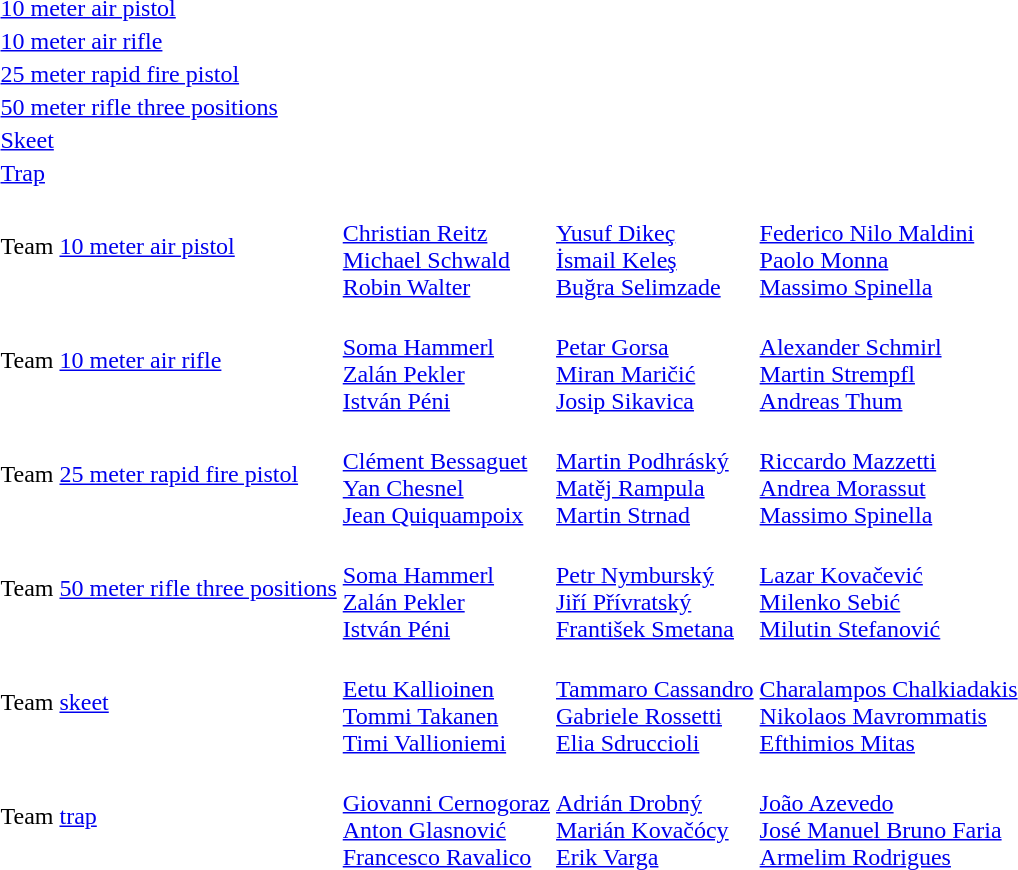<table>
<tr>
<td><a href='#'>10 meter air pistol</a><br></td>
<td></td>
<td></td>
<td></td>
</tr>
<tr>
<td><a href='#'>10 meter air rifle</a><br></td>
<td></td>
<td></td>
<td></td>
</tr>
<tr>
<td><a href='#'>25 meter rapid fire pistol</a><br></td>
<td></td>
<td></td>
<td></td>
</tr>
<tr>
<td><a href='#'>50 meter rifle three positions</a><br></td>
<td></td>
<td></td>
<td></td>
</tr>
<tr>
<td><a href='#'>Skeet</a><br></td>
<td></td>
<td></td>
<td></td>
</tr>
<tr>
<td><a href='#'>Trap</a><br></td>
<td></td>
<td></td>
<td></td>
</tr>
<tr>
<td>Team <a href='#'>10 meter air pistol</a><br></td>
<td><br><a href='#'>Christian Reitz</a><br><a href='#'>Michael Schwald</a><br><a href='#'>Robin Walter</a></td>
<td><br><a href='#'>Yusuf Dikeç</a><br><a href='#'>İsmail Keleş</a><br><a href='#'>Buğra Selimzade</a></td>
<td><br><a href='#'>Federico Nilo Maldini</a><br><a href='#'>Paolo Monna</a><br><a href='#'>Massimo Spinella</a></td>
</tr>
<tr>
<td>Team <a href='#'>10 meter air rifle</a><br></td>
<td><br><a href='#'>Soma Hammerl</a><br><a href='#'>Zalán Pekler</a><br><a href='#'>István Péni</a></td>
<td><br><a href='#'>Petar Gorsa</a><br><a href='#'>Miran Maričić</a><br><a href='#'>Josip Sikavica</a></td>
<td><br><a href='#'>Alexander Schmirl</a><br><a href='#'>Martin Strempfl</a><br><a href='#'>Andreas Thum</a></td>
</tr>
<tr>
<td>Team <a href='#'>25 meter rapid fire pistol</a><br></td>
<td><br><a href='#'>Clément Bessaguet</a><br><a href='#'>Yan Chesnel</a><br><a href='#'>Jean Quiquampoix</a></td>
<td><br><a href='#'>Martin Podhráský</a><br><a href='#'>Matěj Rampula</a><br><a href='#'>Martin Strnad</a></td>
<td><br><a href='#'>Riccardo Mazzetti</a><br><a href='#'>Andrea Morassut</a><br><a href='#'>Massimo Spinella</a></td>
</tr>
<tr>
<td>Team <a href='#'>50 meter rifle three positions</a><br></td>
<td><br><a href='#'>Soma Hammerl</a><br><a href='#'>Zalán Pekler</a><br><a href='#'>István Péni</a></td>
<td><br><a href='#'>Petr Nymburský</a><br><a href='#'>Jiří Přívratský</a><br><a href='#'>František Smetana</a></td>
<td><br><a href='#'>Lazar Kovačević</a><br><a href='#'>Milenko Sebić</a><br><a href='#'>Milutin Stefanović</a></td>
</tr>
<tr>
<td>Team <a href='#'>skeet</a><br></td>
<td><br><a href='#'>Eetu Kallioinen</a><br><a href='#'>Tommi Takanen</a><br><a href='#'>Timi Vallioniemi</a></td>
<td><br><a href='#'>Tammaro Cassandro</a><br><a href='#'>Gabriele Rossetti</a><br><a href='#'>Elia Sdruccioli</a></td>
<td><br><a href='#'>Charalampos Chalkiadakis</a><br><a href='#'>Nikolaos Mavrommatis</a><br><a href='#'>Efthimios Mitas</a></td>
</tr>
<tr>
<td>Team <a href='#'>trap</a><br></td>
<td><br><a href='#'>Giovanni Cernogoraz</a><br><a href='#'>Anton Glasnović</a><br><a href='#'>Francesco Ravalico</a></td>
<td><br><a href='#'>Adrián Drobný</a><br><a href='#'>Marián Kovačócy</a><br><a href='#'>Erik Varga</a></td>
<td><br><a href='#'>João Azevedo</a><br><a href='#'>José Manuel Bruno Faria</a><br><a href='#'>Armelim Rodrigues</a></td>
</tr>
</table>
